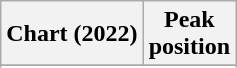<table class="wikitable sortable plainrowheaders" style="text-align:center">
<tr>
<th scope="col">Chart (2022)</th>
<th scope="col">Peak<br>position</th>
</tr>
<tr>
</tr>
<tr>
</tr>
<tr>
</tr>
</table>
